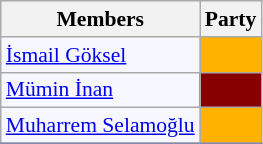<table class=wikitable style="border:1px solid #8888aa; background-color:#f7f8ff; padding:0px; font-size:90%;">
<tr>
<th>Members</th>
<th colspan="2">Party</th>
</tr>
<tr>
<td><a href='#'>İsmail Göksel</a></td>
<td style="background: #ffb300"></td>
</tr>
<tr>
<td><a href='#'>Mümin İnan</a></td>
<td style="background: #870000"></td>
</tr>
<tr>
<td><a href='#'>Muharrem Selamoğlu</a></td>
<td style="background: #ffb300"></td>
</tr>
<tr>
</tr>
</table>
